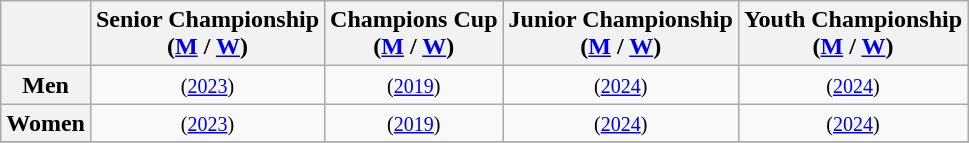<table class=wikitable style="text-align: center;">
<tr>
<th></th>
<th>Senior Championship<br>(<a href='#'>M</a> / <a href='#'>W</a>)</th>
<th>Champions Cup<br>(<a href='#'>M</a> / <a href='#'>W</a>)</th>
<th>Junior Championship<br>(<a href='#'>M</a> / <a href='#'>W</a>)</th>
<th>Youth Championship<br>(<a href='#'>M</a> / <a href='#'>W</a>)</th>
</tr>
<tr>
<th>Men</th>
<td> <small>(<a href='#'>2023</a>)</small></td>
<td> <small>(<a href='#'>2019</a>)</small></td>
<td> <small>(<a href='#'>2024</a>)</small></td>
<td> <small>(<a href='#'>2024</a>)</small></td>
</tr>
<tr>
<th>Women</th>
<td> <small>(<a href='#'>2023</a>)</small></td>
<td> <small>(<a href='#'>2019</a>)</small></td>
<td> <small>(<a href='#'>2024</a>)</small></td>
<td> <small>(<a href='#'>2024</a>)</small></td>
</tr>
<tr>
</tr>
</table>
